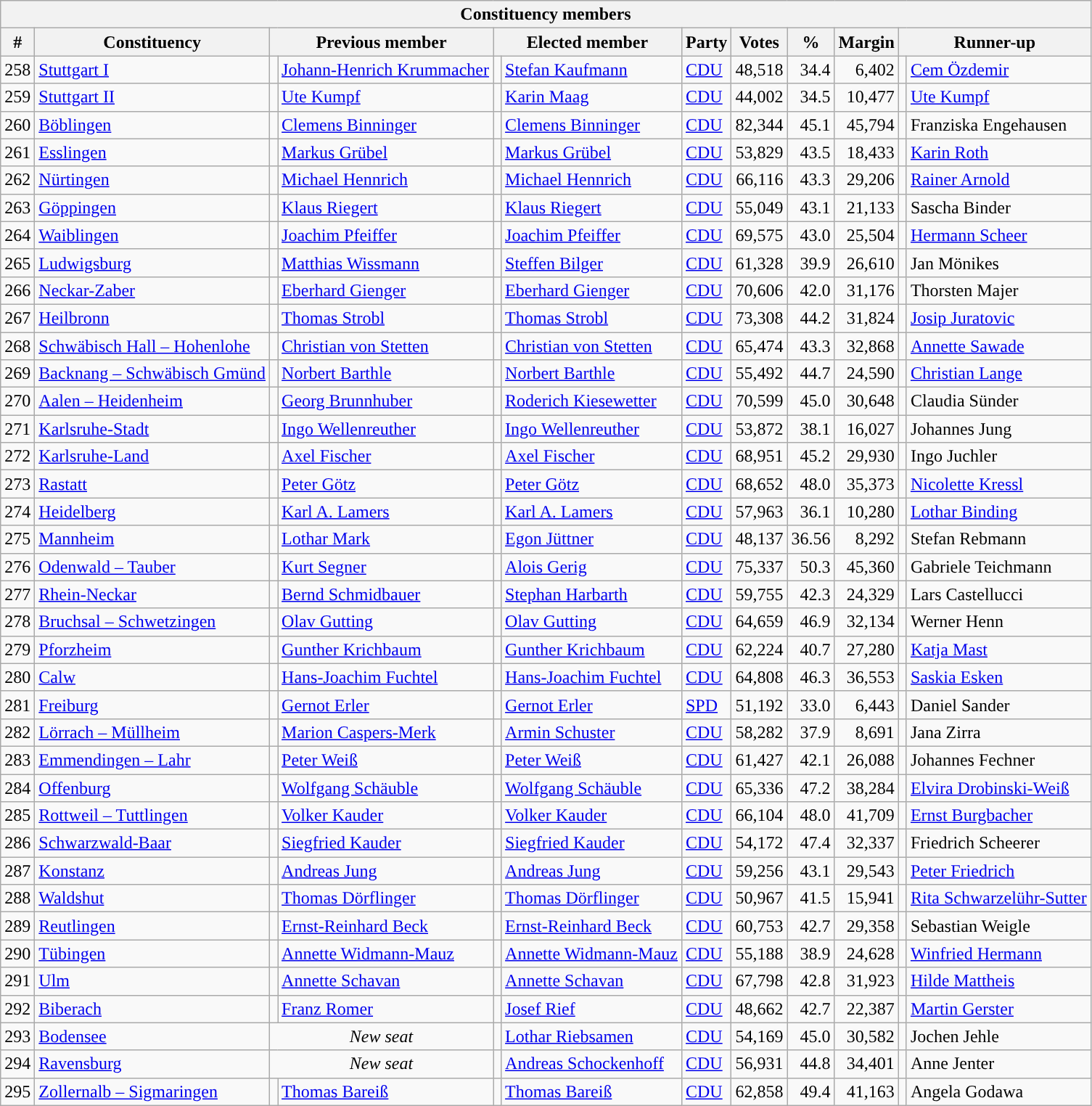<table class="wikitable sortable" style="text-align:right">
<tr>
<th colspan="12">Constituency members</th>
</tr>
<tr>
<th>#</th>
<th>Constituency</th>
<th colspan="2">Previous member</th>
<th colspan="2">Elected member</th>
<th>Party</th>
<th>Votes</th>
<th>%</th>
<th>Margin</th>
<th colspan="2">Runner-up</th>
</tr>
<tr>
<td>258</td>
<td align=left><a href='#'>Stuttgart I</a></td>
<td bgcolor=></td>
<td align=left><a href='#'>Johann-Henrich Krummacher</a></td>
<td></td>
<td align=left><a href='#'>Stefan Kaufmann</a></td>
<td align=left><a href='#'>CDU</a></td>
<td>48,518</td>
<td>34.4</td>
<td>6,402</td>
<td bgcolor=></td>
<td align=left><a href='#'>Cem Özdemir</a></td>
</tr>
<tr>
<td>259</td>
<td align=left><a href='#'>Stuttgart II</a></td>
<td bgcolor=></td>
<td align=left><a href='#'>Ute Kumpf</a></td>
<td></td>
<td align=left><a href='#'>Karin Maag</a></td>
<td align=left><a href='#'>CDU</a></td>
<td>44,002</td>
<td>34.5</td>
<td>10,477</td>
<td bgcolor=></td>
<td align=left><a href='#'>Ute Kumpf</a></td>
</tr>
<tr>
<td>260</td>
<td align=left><a href='#'>Böblingen</a></td>
<td bgcolor=></td>
<td align=left><a href='#'>Clemens Binninger</a></td>
<td bgcolor=></td>
<td align=left><a href='#'>Clemens Binninger</a></td>
<td align=left><a href='#'>CDU</a></td>
<td>82,344</td>
<td>45.1</td>
<td>45,794</td>
<td bgcolor=></td>
<td align=left>Franziska Engehausen</td>
</tr>
<tr>
<td>261</td>
<td align=left><a href='#'>Esslingen</a></td>
<td bgcolor=></td>
<td align=left><a href='#'>Markus Grübel</a></td>
<td bgcolor=></td>
<td align=left><a href='#'>Markus Grübel</a></td>
<td align=left><a href='#'>CDU</a></td>
<td>53,829</td>
<td>43.5</td>
<td>18,433</td>
<td bgcolor=></td>
<td align=left><a href='#'>Karin Roth</a></td>
</tr>
<tr>
<td>262</td>
<td align=left><a href='#'>Nürtingen</a></td>
<td bgcolor=></td>
<td align=left><a href='#'>Michael Hennrich</a></td>
<td bgcolor=></td>
<td align=left><a href='#'>Michael Hennrich</a></td>
<td align=left><a href='#'>CDU</a></td>
<td>66,116</td>
<td>43.3</td>
<td>29,206</td>
<td bgcolor=></td>
<td align=left><a href='#'>Rainer Arnold</a></td>
</tr>
<tr>
<td>263</td>
<td align=left><a href='#'>Göppingen</a></td>
<td bgcolor=></td>
<td align=left><a href='#'>Klaus Riegert</a></td>
<td bgcolor=></td>
<td align=left><a href='#'>Klaus Riegert</a></td>
<td align=left><a href='#'>CDU</a></td>
<td>55,049</td>
<td>43.1</td>
<td>21,133</td>
<td bgcolor=></td>
<td align=left>Sascha Binder</td>
</tr>
<tr>
<td>264</td>
<td align=left><a href='#'>Waiblingen</a></td>
<td bgcolor=></td>
<td align=left><a href='#'>Joachim Pfeiffer</a></td>
<td bgcolor=></td>
<td align=left><a href='#'>Joachim Pfeiffer</a></td>
<td align=left><a href='#'>CDU</a></td>
<td>69,575</td>
<td>43.0</td>
<td>25,504</td>
<td bgcolor=></td>
<td align=left><a href='#'>Hermann Scheer</a></td>
</tr>
<tr>
<td>265</td>
<td align=left><a href='#'>Ludwigsburg</a></td>
<td bgcolor=></td>
<td align=left><a href='#'>Matthias Wissmann</a></td>
<td bgcolor=></td>
<td align=left><a href='#'>Steffen Bilger</a></td>
<td align=left><a href='#'>CDU</a></td>
<td>61,328</td>
<td>39.9</td>
<td>26,610</td>
<td bgcolor=></td>
<td align=left>Jan Mönikes</td>
</tr>
<tr>
<td>266</td>
<td align=left><a href='#'>Neckar-Zaber</a></td>
<td bgcolor=></td>
<td align=left><a href='#'>Eberhard Gienger</a></td>
<td bgcolor=></td>
<td align=left><a href='#'>Eberhard Gienger</a></td>
<td align=left><a href='#'>CDU</a></td>
<td>70,606</td>
<td>42.0</td>
<td>31,176</td>
<td bgcolor=></td>
<td align=left>Thorsten Majer</td>
</tr>
<tr>
<td>267</td>
<td align=left><a href='#'>Heilbronn</a></td>
<td bgcolor=></td>
<td align=left><a href='#'>Thomas Strobl</a></td>
<td bgcolor=></td>
<td align=left><a href='#'>Thomas Strobl</a></td>
<td align=left><a href='#'>CDU</a></td>
<td>73,308</td>
<td>44.2</td>
<td>31,824</td>
<td bgcolor=></td>
<td align=left><a href='#'>Josip Juratovic</a></td>
</tr>
<tr>
<td>268</td>
<td align=left><a href='#'>Schwäbisch Hall – Hohenlohe</a></td>
<td bgcolor=></td>
<td align=left><a href='#'>Christian von Stetten</a></td>
<td bgcolor=></td>
<td align=left><a href='#'>Christian von Stetten</a></td>
<td align=left><a href='#'>CDU</a></td>
<td>65,474</td>
<td>43.3</td>
<td>32,868</td>
<td bgcolor=></td>
<td align=left><a href='#'>Annette Sawade</a></td>
</tr>
<tr>
<td>269</td>
<td align=left><a href='#'>Backnang – Schwäbisch Gmünd</a></td>
<td bgcolor=></td>
<td align=left><a href='#'>Norbert Barthle</a></td>
<td bgcolor=></td>
<td align=left><a href='#'>Norbert Barthle</a></td>
<td align=left><a href='#'>CDU</a></td>
<td>55,492</td>
<td>44.7</td>
<td>24,590</td>
<td bgcolor=></td>
<td align=left><a href='#'>Christian Lange</a></td>
</tr>
<tr>
<td>270</td>
<td align=left><a href='#'>Aalen – Heidenheim</a></td>
<td bgcolor=></td>
<td align=left><a href='#'>Georg Brunnhuber</a></td>
<td bgcolor=></td>
<td align=left><a href='#'>Roderich Kiesewetter</a></td>
<td align=left><a href='#'>CDU</a></td>
<td>70,599</td>
<td>45.0</td>
<td>30,648</td>
<td bgcolor=></td>
<td align=left>Claudia Sünder</td>
</tr>
<tr>
<td>271</td>
<td align=left><a href='#'>Karlsruhe-Stadt</a></td>
<td bgcolor=></td>
<td align=left><a href='#'>Ingo Wellenreuther</a></td>
<td bgcolor=></td>
<td align=left><a href='#'>Ingo Wellenreuther</a></td>
<td align=left><a href='#'>CDU</a></td>
<td>53,872</td>
<td>38.1</td>
<td>16,027</td>
<td bgcolor=></td>
<td align=left>Johannes Jung</td>
</tr>
<tr>
<td>272</td>
<td align=left><a href='#'>Karlsruhe-Land</a></td>
<td bgcolor=></td>
<td align=left><a href='#'>Axel Fischer</a></td>
<td bgcolor=></td>
<td align=left><a href='#'>Axel Fischer</a></td>
<td align=left><a href='#'>CDU</a></td>
<td>68,951</td>
<td>45.2</td>
<td>29,930</td>
<td bgcolor=></td>
<td align=left>Ingo Juchler</td>
</tr>
<tr>
<td>273</td>
<td align=left><a href='#'>Rastatt</a></td>
<td bgcolor=></td>
<td align=left><a href='#'>Peter Götz</a></td>
<td bgcolor=></td>
<td align=left><a href='#'>Peter Götz</a></td>
<td align=left><a href='#'>CDU</a></td>
<td>68,652</td>
<td>48.0</td>
<td>35,373</td>
<td bgcolor=></td>
<td align=left><a href='#'>Nicolette Kressl</a></td>
</tr>
<tr>
<td>274</td>
<td align=left><a href='#'>Heidelberg</a></td>
<td bgcolor=></td>
<td align=left><a href='#'>Karl A. Lamers</a></td>
<td bgcolor=></td>
<td align=left><a href='#'>Karl A. Lamers</a></td>
<td align=left><a href='#'>CDU</a></td>
<td>57,963</td>
<td>36.1</td>
<td>10,280</td>
<td bgcolor=></td>
<td align=left><a href='#'>Lothar Binding</a></td>
</tr>
<tr>
<td>275</td>
<td align=left><a href='#'>Mannheim</a></td>
<td bgcolor=></td>
<td align=left><a href='#'>Lothar Mark</a></td>
<td></td>
<td align=left><a href='#'>Egon Jüttner</a></td>
<td align="left"><a href='#'>CDU</a></td>
<td>48,137</td>
<td>36.56</td>
<td>8,292</td>
<td bgcolor=></td>
<td align=left>Stefan Rebmann</td>
</tr>
<tr>
<td>276</td>
<td align=left><a href='#'>Odenwald – Tauber</a></td>
<td bgcolor=></td>
<td align=left><a href='#'>Kurt Segner</a></td>
<td></td>
<td align=left><a href='#'>Alois Gerig</a></td>
<td align=left><a href='#'>CDU</a></td>
<td>75,337</td>
<td>50.3</td>
<td>45,360</td>
<td bgcolor=></td>
<td align=left>Gabriele Teichmann</td>
</tr>
<tr>
<td>277</td>
<td align=left><a href='#'>Rhein-Neckar</a></td>
<td bgcolor=></td>
<td align=left><a href='#'>Bernd Schmidbauer</a></td>
<td bgcolor=></td>
<td align=left><a href='#'>Stephan Harbarth</a></td>
<td align=left><a href='#'>CDU</a></td>
<td>59,755</td>
<td>42.3</td>
<td>24,329</td>
<td bgcolor=></td>
<td align=left>Lars Castellucci</td>
</tr>
<tr>
<td>278</td>
<td align=left><a href='#'>Bruchsal – Schwetzingen</a></td>
<td bgcolor=></td>
<td align=left><a href='#'>Olav Gutting</a></td>
<td bgcolor=></td>
<td align=left><a href='#'>Olav Gutting</a></td>
<td align=left><a href='#'>CDU</a></td>
<td>64,659</td>
<td>46.9</td>
<td>32,134</td>
<td bgcolor=></td>
<td align=left>Werner Henn</td>
</tr>
<tr>
<td>279</td>
<td align=left><a href='#'>Pforzheim</a></td>
<td bgcolor=></td>
<td align=left><a href='#'>Gunther Krichbaum</a></td>
<td bgcolor=></td>
<td align=left><a href='#'>Gunther Krichbaum</a></td>
<td align=left><a href='#'>CDU</a></td>
<td>62,224</td>
<td>40.7</td>
<td>27,280</td>
<td bgcolor=></td>
<td align=left><a href='#'>Katja Mast</a></td>
</tr>
<tr>
<td>280</td>
<td align=left><a href='#'>Calw</a></td>
<td bgcolor=></td>
<td align=left><a href='#'>Hans-Joachim Fuchtel</a></td>
<td bgcolor=></td>
<td align=left><a href='#'>Hans-Joachim Fuchtel</a></td>
<td align=left><a href='#'>CDU</a></td>
<td>64,808</td>
<td>46.3</td>
<td>36,553</td>
<td bgcolor=></td>
<td align=left><a href='#'>Saskia Esken</a></td>
</tr>
<tr>
<td>281</td>
<td align=left><a href='#'>Freiburg</a></td>
<td bgcolor=></td>
<td align=left><a href='#'>Gernot Erler</a></td>
<td bgcolor=></td>
<td align=left><a href='#'>Gernot Erler</a></td>
<td align=left><a href='#'>SPD</a></td>
<td>51,192</td>
<td>33.0</td>
<td>6,443</td>
<td bgcolor=></td>
<td align=left>Daniel Sander</td>
</tr>
<tr>
<td>282</td>
<td align=left><a href='#'>Lörrach – Müllheim</a></td>
<td bgcolor=></td>
<td align=left><a href='#'>Marion Caspers-Merk</a></td>
<td bgcolor=></td>
<td align=left><a href='#'>Armin Schuster</a></td>
<td align=left><a href='#'>CDU</a></td>
<td>58,282</td>
<td>37.9</td>
<td>8,691</td>
<td bgcolor=></td>
<td align=left>Jana Zirra</td>
</tr>
<tr>
<td>283</td>
<td align=left><a href='#'>Emmendingen – Lahr</a></td>
<td bgcolor=></td>
<td align=left><a href='#'>Peter Weiß</a></td>
<td bgcolor=></td>
<td align=left><a href='#'>Peter Weiß</a></td>
<td align=left><a href='#'>CDU</a></td>
<td>61,427</td>
<td>42.1</td>
<td>26,088</td>
<td bgcolor=></td>
<td align=left>Johannes Fechner</td>
</tr>
<tr>
<td>284</td>
<td align=left><a href='#'>Offenburg</a></td>
<td bgcolor=></td>
<td align=left><a href='#'>Wolfgang Schäuble</a></td>
<td bgcolor=></td>
<td align=left><a href='#'>Wolfgang Schäuble</a></td>
<td align=left><a href='#'>CDU</a></td>
<td>65,336</td>
<td>47.2</td>
<td>38,284</td>
<td bgcolor=></td>
<td align=left><a href='#'>Elvira Drobinski-Weiß</a></td>
</tr>
<tr>
<td>285</td>
<td align=left><a href='#'>Rottweil – Tuttlingen</a></td>
<td bgcolor=></td>
<td align=left><a href='#'>Volker Kauder</a></td>
<td bgcolor=></td>
<td align=left><a href='#'>Volker Kauder</a></td>
<td align=left><a href='#'>CDU</a></td>
<td>66,104</td>
<td>48.0</td>
<td>41,709</td>
<td bgcolor=></td>
<td align=left><a href='#'>Ernst Burgbacher</a></td>
</tr>
<tr>
<td>286</td>
<td align=left><a href='#'>Schwarzwald-Baar</a></td>
<td bgcolor=></td>
<td align=left><a href='#'>Siegfried Kauder</a></td>
<td></td>
<td align=left><a href='#'>Siegfried Kauder</a></td>
<td align="left"><a href='#'>CDU</a></td>
<td>54,172</td>
<td>47.4</td>
<td>32,337</td>
<td bgcolor=></td>
<td align=left>Friedrich Scheerer</td>
</tr>
<tr>
<td>287</td>
<td align=left><a href='#'>Konstanz</a></td>
<td bgcolor=></td>
<td align=left><a href='#'>Andreas Jung</a></td>
<td bgcolor=></td>
<td align=left><a href='#'>Andreas Jung</a></td>
<td align="left"><a href='#'>CDU</a></td>
<td>59,256</td>
<td>43.1</td>
<td>29,543</td>
<td bgcolor=></td>
<td align=left><a href='#'>Peter Friedrich</a></td>
</tr>
<tr>
<td>288</td>
<td align=left><a href='#'>Waldshut</a></td>
<td bgcolor=></td>
<td align=left><a href='#'>Thomas Dörflinger</a></td>
<td></td>
<td align=left><a href='#'>Thomas Dörflinger</a></td>
<td align="left"><a href='#'>CDU</a></td>
<td>50,967</td>
<td>41.5</td>
<td>15,941</td>
<td bgcolor=></td>
<td align=left><a href='#'>Rita Schwarzelühr-Sutter</a></td>
</tr>
<tr>
<td>289</td>
<td align=left><a href='#'>Reutlingen</a></td>
<td bgcolor=></td>
<td align=left><a href='#'>Ernst-Reinhard Beck</a></td>
<td bgcolor=></td>
<td align=left><a href='#'>Ernst-Reinhard Beck</a></td>
<td align=left><a href='#'>CDU</a></td>
<td>60,753</td>
<td>42.7</td>
<td>29,358</td>
<td bgcolor=></td>
<td align=left>Sebastian Weigle</td>
</tr>
<tr>
<td>290</td>
<td align=left><a href='#'>Tübingen</a></td>
<td bgcolor=></td>
<td align=left><a href='#'>Annette Widmann-Mauz</a></td>
<td bgcolor=></td>
<td align=left><a href='#'>Annette Widmann-Mauz</a></td>
<td align=left><a href='#'>CDU</a></td>
<td>55,188</td>
<td>38.9</td>
<td>24,628</td>
<td bgcolor=></td>
<td align=left><a href='#'>Winfried Hermann</a></td>
</tr>
<tr>
<td>291</td>
<td align=left><a href='#'>Ulm</a></td>
<td bgcolor=></td>
<td align=left><a href='#'>Annette Schavan</a></td>
<td bgcolor=></td>
<td align=left><a href='#'>Annette Schavan</a></td>
<td align=left><a href='#'>CDU</a></td>
<td>67,798</td>
<td>42.8</td>
<td>31,923</td>
<td bgcolor=></td>
<td align=left><a href='#'>Hilde Mattheis</a></td>
</tr>
<tr>
<td>292</td>
<td align=left><a href='#'>Biberach</a></td>
<td bgcolor=></td>
<td align=left><a href='#'>Franz Romer</a></td>
<td></td>
<td align=left><a href='#'>Josef Rief</a></td>
<td align=left><a href='#'>CDU</a></td>
<td>48,662</td>
<td>42.7</td>
<td>22,387</td>
<td bgcolor=></td>
<td align=left><a href='#'>Martin Gerster</a></td>
</tr>
<tr>
<td>293</td>
<td align=left><a href='#'>Bodensee</a></td>
<td align=center colspan=2><em>New seat</em></td>
<td bgcolor=></td>
<td align=left><a href='#'>Lothar Riebsamen</a></td>
<td align=left><a href='#'>CDU</a></td>
<td>54,169</td>
<td>45.0</td>
<td>30,582</td>
<td bgcolor=></td>
<td align=left>Jochen Jehle</td>
</tr>
<tr>
<td>294</td>
<td align=left><a href='#'>Ravensburg</a></td>
<td align=center colspan=2><em>New seat</em></td>
<td bgcolor=></td>
<td align=left><a href='#'>Andreas Schockenhoff</a></td>
<td align=left><a href='#'>CDU</a></td>
<td>56,931</td>
<td>44.8</td>
<td>34,401</td>
<td bgcolor=></td>
<td align=left>Anne Jenter</td>
</tr>
<tr>
<td>295</td>
<td align=left><a href='#'>Zollernalb – Sigmaringen</a></td>
<td bgcolor=></td>
<td align=left><a href='#'>Thomas Bareiß</a></td>
<td bgcolor=></td>
<td align=left><a href='#'>Thomas Bareiß</a></td>
<td align=left><a href='#'>CDU</a></td>
<td>62,858</td>
<td>49.4</td>
<td>41,163</td>
<td bgcolor=></td>
<td align=left>Angela Godawa</td>
</tr>
</table>
